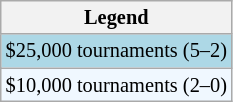<table class="wikitable" style="font-size:85%">
<tr>
<th>Legend</th>
</tr>
<tr style="background:lightblue;">
<td>$25,000 tournaments (5–2)</td>
</tr>
<tr style="background:#f0f8ff;">
<td>$10,000 tournaments (2–0)</td>
</tr>
</table>
